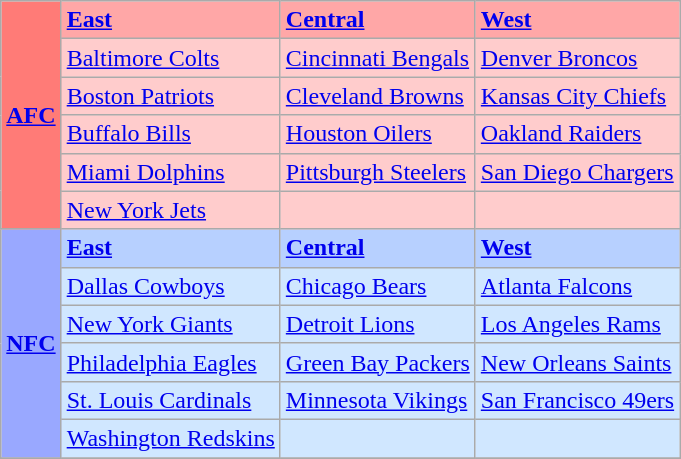<table class="wikitable">
<tr>
<th rowspan="6" style="background-color: #FF7B77;"><strong><a href='#'>AFC</a></strong></th>
<td style="background-color: #FFA7A7;"><strong><a href='#'>East</a></strong></td>
<td style="background-color: #FFA7A7;"><strong><a href='#'>Central</a></strong></td>
<td style="background-color: #FFA7A7;"><strong><a href='#'>West</a></strong></td>
</tr>
<tr>
<td style="background-color: #FFCCCC;"><a href='#'>Baltimore Colts</a></td>
<td style="background-color: #FFCCCC;"><a href='#'>Cincinnati Bengals</a></td>
<td style="background-color: #FFCCCC;"><a href='#'>Denver Broncos</a></td>
</tr>
<tr>
<td style="background-color: #FFCCCC;"><a href='#'>Boston Patriots</a></td>
<td style="background-color: #FFCCCC;"><a href='#'>Cleveland Browns</a></td>
<td style="background-color: #FFCCCC;"><a href='#'>Kansas City Chiefs</a></td>
</tr>
<tr>
<td style="background-color: #FFCCCC;"><a href='#'>Buffalo Bills</a></td>
<td style="background-color: #FFCCCC;"><a href='#'>Houston Oilers</a></td>
<td style="background-color: #FFCCCC;"><a href='#'>Oakland Raiders</a></td>
</tr>
<tr>
<td style="background-color: #FFCCCC;"><a href='#'>Miami Dolphins</a></td>
<td style="background-color: #FFCCCC;"><a href='#'>Pittsburgh Steelers</a></td>
<td style="background-color: #FFCCCC;"><a href='#'>San Diego Chargers</a></td>
</tr>
<tr>
<td style="background-color: #FFCCCC;"><a href='#'>New York Jets</a></td>
<td style="background-color: #FFCCCC;"></td>
<td style="background-color: #FFCCCC;"></td>
</tr>
<tr>
<th rowspan="6" style="background-color: #99A8FF;"><strong><a href='#'>NFC</a></strong></th>
<td style="background-color: #B7D0FF;"><strong><a href='#'>East</a></strong></td>
<td style="background-color: #B7D0FF;"><strong><a href='#'>Central</a></strong></td>
<td style="background-color: #B7D0FF;"><strong><a href='#'>West</a></strong></td>
</tr>
<tr>
<td style="background-color: #D0E7FF;"><a href='#'>Dallas Cowboys</a></td>
<td style="background-color: #D0E7FF;"><a href='#'>Chicago Bears</a></td>
<td style="background-color: #D0E7FF;"><a href='#'>Atlanta Falcons</a></td>
</tr>
<tr>
<td style="background-color: #D0E7FF;"><a href='#'>New York Giants</a></td>
<td style="background-color: #D0E7FF;"><a href='#'>Detroit Lions</a></td>
<td style="background-color: #D0E7FF;"><a href='#'>Los Angeles Rams</a></td>
</tr>
<tr>
<td style="background-color: #D0E7FF;"><a href='#'>Philadelphia Eagles</a></td>
<td style="background-color: #D0E7FF;"><a href='#'>Green Bay Packers</a></td>
<td style="background-color: #D0E7FF;"><a href='#'>New Orleans Saints</a></td>
</tr>
<tr>
<td style="background-color: #D0E7FF;"><a href='#'>St. Louis Cardinals</a></td>
<td style="background-color: #D0E7FF;"><a href='#'>Minnesota Vikings</a></td>
<td style="background-color: #D0E7FF;"><a href='#'>San Francisco 49ers</a></td>
</tr>
<tr>
<td style="background-color: #D0E7FF;"><a href='#'>Washington Redskins</a></td>
<td style="background-color: #D0E7FF;"></td>
<td style="background-color: #D0E7FF;"></td>
</tr>
<tr>
</tr>
</table>
